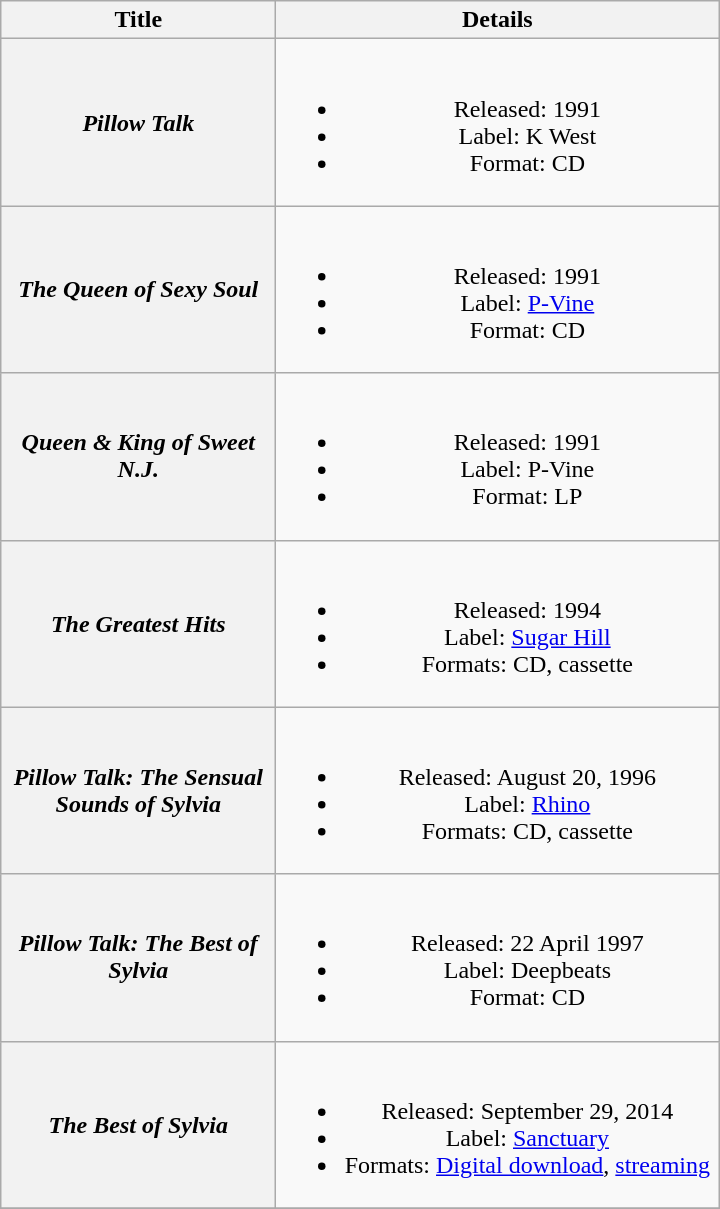<table class="wikitable plainrowheaders" style="text-align:center;">
<tr>
<th scope="col" style="width:11em;">Title</th>
<th scope="col" style="width:18em;">Details</th>
</tr>
<tr>
<th scope="row"><em>Pillow Talk</em></th>
<td><br><ul><li>Released: 1991</li><li>Label: K West</li><li>Format: CD</li></ul></td>
</tr>
<tr>
<th scope="row"><em>The Queen of Sexy Soul</em></th>
<td><br><ul><li>Released: 1991</li><li>Label: <a href='#'>P-Vine</a></li><li>Format: CD</li></ul></td>
</tr>
<tr>
<th scope="row"><em>Queen & King of Sweet N.J.</em><br></th>
<td><br><ul><li>Released: 1991</li><li>Label: P-Vine</li><li>Format: LP</li></ul></td>
</tr>
<tr>
<th scope="row"><em>The Greatest Hits</em></th>
<td><br><ul><li>Released: 1994</li><li>Label: <a href='#'>Sugar Hill</a></li><li>Formats: CD, cassette</li></ul></td>
</tr>
<tr>
<th scope="row"><em>Pillow Talk: The Sensual Sounds of Sylvia</em></th>
<td><br><ul><li>Released: August 20, 1996</li><li>Label: <a href='#'>Rhino</a></li><li>Formats: CD, cassette</li></ul></td>
</tr>
<tr>
<th scope="row"><em>Pillow Talk: The Best of Sylvia</em></th>
<td><br><ul><li>Released: 22 April 1997</li><li>Label: Deepbeats</li><li>Format: CD</li></ul></td>
</tr>
<tr>
<th scope="row"><em>The Best of Sylvia</em></th>
<td><br><ul><li>Released: September 29, 2014</li><li>Label: <a href='#'>Sanctuary</a></li><li>Formats: <a href='#'>Digital download</a>, <a href='#'>streaming</a></li></ul></td>
</tr>
<tr>
</tr>
</table>
